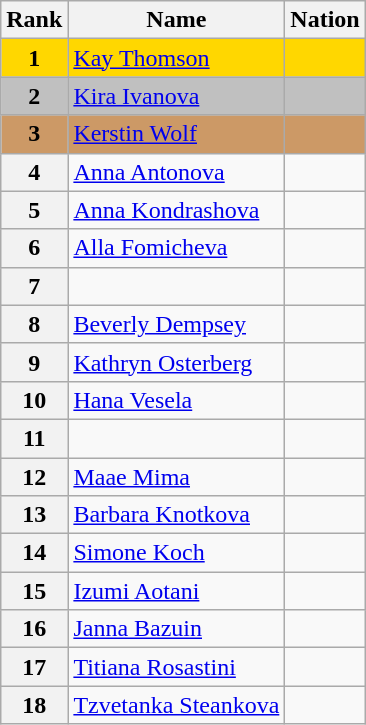<table class="wikitable">
<tr>
<th>Rank</th>
<th>Name</th>
<th>Nation</th>
</tr>
<tr bgcolor="gold">
<td align="center"><strong>1</strong></td>
<td><a href='#'>Kay Thomson</a></td>
<td></td>
</tr>
<tr bgcolor="silver">
<td align="center"><strong>2</strong></td>
<td><a href='#'>Kira Ivanova</a></td>
<td></td>
</tr>
<tr bgcolor="cc9966">
<td align="center"><strong>3</strong></td>
<td><a href='#'>Kerstin Wolf</a></td>
<td></td>
</tr>
<tr>
<th>4</th>
<td><a href='#'>Anna Antonova</a></td>
<td></td>
</tr>
<tr>
<th>5</th>
<td><a href='#'>Anna Kondrashova</a></td>
<td></td>
</tr>
<tr>
<th>6</th>
<td><a href='#'>Alla Fomicheva</a></td>
<td></td>
</tr>
<tr>
<th>7</th>
<td></td>
<td></td>
</tr>
<tr>
<th>8</th>
<td><a href='#'>Beverly Dempsey</a></td>
<td></td>
</tr>
<tr>
<th>9</th>
<td><a href='#'>Kathryn Osterberg</a></td>
<td></td>
</tr>
<tr>
<th>10</th>
<td><a href='#'>Hana Vesela</a></td>
<td></td>
</tr>
<tr>
<th>11</th>
<td></td>
<td></td>
</tr>
<tr>
<th>12</th>
<td><a href='#'>Maae Mima</a></td>
<td></td>
</tr>
<tr>
<th>13</th>
<td><a href='#'>Barbara Knotkova</a></td>
<td></td>
</tr>
<tr>
<th>14</th>
<td><a href='#'>Simone Koch</a></td>
<td></td>
</tr>
<tr>
<th>15</th>
<td><a href='#'>Izumi Aotani</a></td>
<td></td>
</tr>
<tr>
<th>16</th>
<td><a href='#'>Janna Bazuin</a></td>
<td></td>
</tr>
<tr>
<th>17</th>
<td><a href='#'>Titiana Rosastini</a></td>
<td></td>
</tr>
<tr>
<th>18</th>
<td><a href='#'>Tzvetanka Steankova</a></td>
<td></td>
</tr>
</table>
